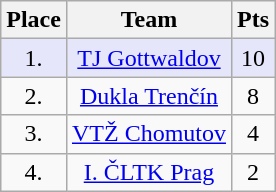<table class="wikitable">
<tr>
<th>Place</th>
<th>Team</th>
<th>Pts</th>
</tr>
<tr align="center" bgcolor="#e6e6fa">
<td>1.</td>
<td><a href='#'>TJ Gottwaldov</a></td>
<td>10</td>
</tr>
<tr align="center">
<td>2.</td>
<td><a href='#'>Dukla Trenčín</a></td>
<td>8</td>
</tr>
<tr align="center">
<td>3.</td>
<td><a href='#'>VTŽ Chomutov</a></td>
<td>4</td>
</tr>
<tr align="center">
<td>4.</td>
<td><a href='#'>I. ČLTK Prag</a></td>
<td>2</td>
</tr>
</table>
